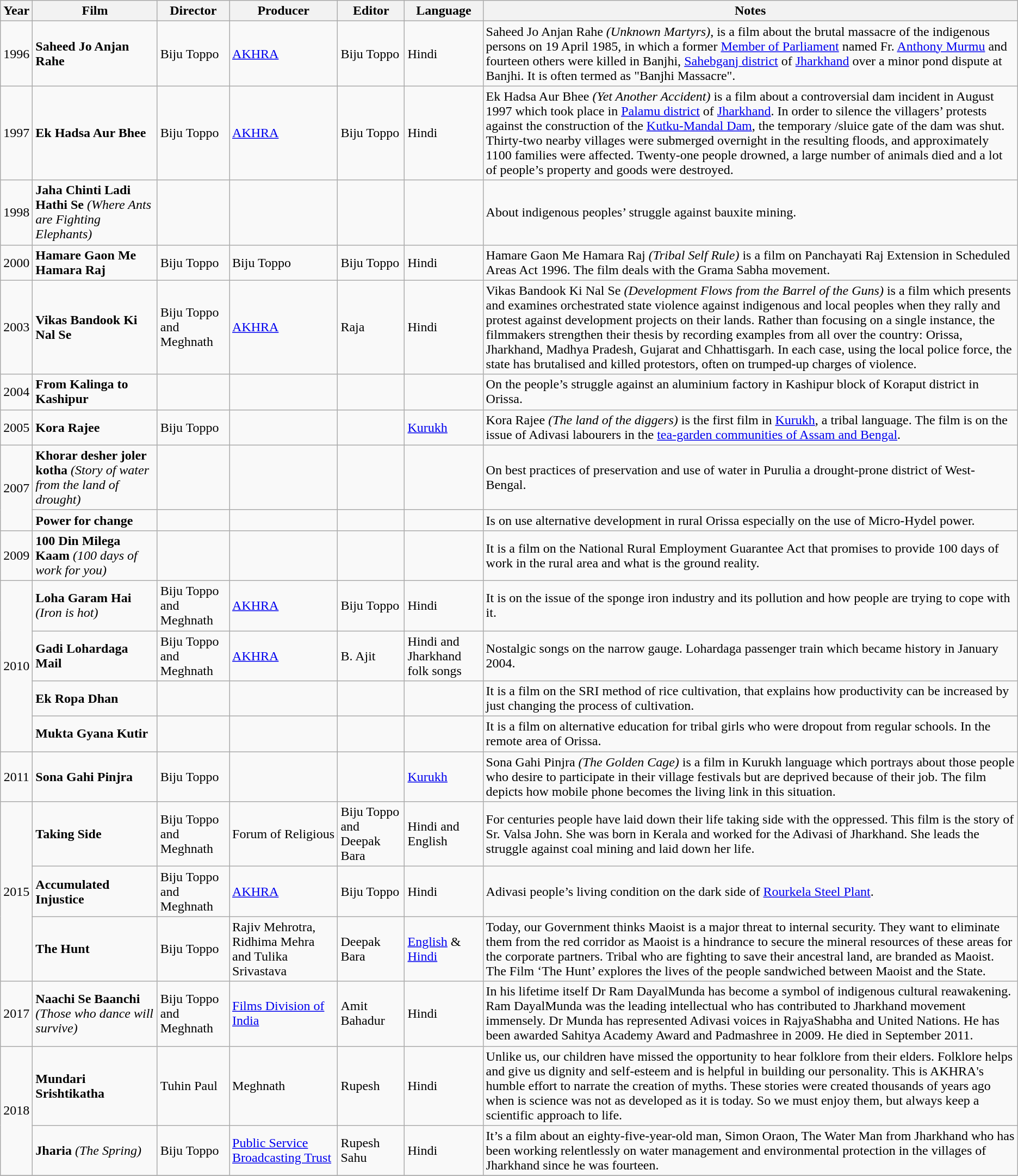<table class="wikitable sortable">
<tr>
<th>Year</th>
<th>Film</th>
<th>Director</th>
<th>Producer</th>
<th>Editor</th>
<th>Language</th>
<th class="unsortable">Notes</th>
</tr>
<tr>
<td style="text-align:center;">1996</td>
<td><strong>Saheed Jo Anjan Rahe</strong></td>
<td>Biju Toppo</td>
<td><a href='#'>AKHRA</a></td>
<td>Biju Toppo</td>
<td>Hindi</td>
<td>Saheed Jo Anjan Rahe <em>(Unknown Martyrs)</em>, is a film about the brutal massacre of the indigenous persons on 19 April 1985, in which a former <a href='#'>Member of Parliament</a> named Fr. <a href='#'>Anthony Murmu</a> and fourteen others were killed in Banjhi, <a href='#'>Sahebganj district</a> of <a href='#'>Jharkhand</a> over a minor pond dispute at Banjhi. It is often termed as "Banjhi Massacre".</td>
</tr>
<tr>
<td style="text-align:center;">1997</td>
<td><strong>Ek Hadsa Aur Bhee</strong></td>
<td>Biju Toppo</td>
<td><a href='#'>AKHRA</a></td>
<td>Biju Toppo</td>
<td>Hindi</td>
<td>Ek Hadsa Aur Bhee<em> (Yet Another Accident)</em> is a film about a controversial dam incident in August 1997 which took place in <a href='#'>Palamu district</a> of <a href='#'>Jharkhand</a>. In order to silence the villagers’ protests against the construction of the <a href='#'>Kutku-Mandal Dam</a>, the temporary /sluice gate of the dam was shut. Thirty-two nearby villages were submerged overnight in the resulting floods, and approximately 1100 families were affected. Twenty-one people drowned, a large number of animals died and a lot of people’s property and goods were destroyed.</td>
</tr>
<tr>
<td style="text-align:center;">1998</td>
<td><strong>Jaha Chinti Ladi Hathi Se</strong> <em>(Where Ants are Fighting Elephants)</em></td>
<td></td>
<td></td>
<td></td>
<td></td>
<td>About indigenous peoples’ struggle against bauxite mining.</td>
</tr>
<tr>
<td style="text-align:center;">2000</td>
<td><strong>Hamare Gaon Me Hamara Raj</strong></td>
<td>Biju Toppo</td>
<td>Biju Toppo</td>
<td>Biju Toppo</td>
<td>Hindi</td>
<td>Hamare Gaon Me Hamara Raj <em>(Tribal Self Rule)</em> is a film on Panchayati Raj Extension in Scheduled Areas Act 1996. The film deals with the Grama Sabha movement.</td>
</tr>
<tr>
<td style="text-align:center;">2003</td>
<td><strong>Vikas Bandook Ki Nal Se</strong></td>
<td>Biju Toppo and Meghnath</td>
<td><a href='#'>AKHRA</a></td>
<td>Raja</td>
<td>Hindi</td>
<td>Vikas Bandook Ki Nal Se <em>(Development Flows from the Barrel of the Guns)</em> is a film which presents and examines orchestrated state violence against indigenous and local peoples when they rally and protest against development projects on their lands. Rather than focusing on a single instance, the filmmakers strengthen their thesis by recording examples from all over the country: Orissa, Jharkhand, Madhya Pradesh, Gujarat and Chhattisgarh. In each case, using the local police force, the state has brutalised and killed protestors, often on trumped-up charges of violence.</td>
</tr>
<tr>
<td style="text-align:center;">2004</td>
<td><strong>From Kalinga to Kashipur</strong></td>
<td></td>
<td></td>
<td></td>
<td></td>
<td>On the people’s struggle against an aluminium factory in Kashipur block of Koraput district in Orissa.</td>
</tr>
<tr>
<td style="text-align:center;">2005</td>
<td><strong>Kora Rajee</strong></td>
<td>Biju Toppo</td>
<td></td>
<td></td>
<td><a href='#'>Kurukh</a></td>
<td>Kora Rajee<em> (The land of the diggers)</em> is the first film in <a href='#'>Kurukh</a>, a tribal language. The film is on the issue of Adivasi labourers in the <a href='#'>tea-garden communities of Assam and Bengal</a>.</td>
</tr>
<tr>
<td style="text-align:center;" rowspan="2">2007</td>
<td><strong>Khorar desher joler kotha</strong> <em>(Story of water from the land of drought)</em></td>
<td></td>
<td></td>
<td></td>
<td></td>
<td>On best practices of preservation and use of water in Purulia a drought-prone district of West-Bengal.</td>
</tr>
<tr>
<td><strong>Power for change</strong></td>
<td></td>
<td></td>
<td></td>
<td></td>
<td>Is on use alternative development in rural Orissa especially on the use of Micro-Hydel power.</td>
</tr>
<tr>
<td style="text-align:center;">2009</td>
<td><strong>100 Din Milega Kaam</strong> <em>(100 days of work for you)</em></td>
<td></td>
<td></td>
<td></td>
<td></td>
<td>It is a film on the National Rural Employment Guarantee Act that promises to provide 100 days of work in the rural area and what is the ground reality.</td>
</tr>
<tr>
<td style="text-align:center;" rowspan="4">2010</td>
<td><strong>Loha Garam Hai</strong> <em>(Iron is hot)</em></td>
<td>Biju Toppo and Meghnath</td>
<td><a href='#'>AKHRA</a></td>
<td>Biju Toppo</td>
<td>Hindi</td>
<td>It is on the issue of the sponge iron industry and its pollution and how people are trying to cope with it.</td>
</tr>
<tr>
<td><strong>Gadi Lohardaga Mail</strong></td>
<td>Biju Toppo and Meghnath</td>
<td><a href='#'>AKHRA</a></td>
<td>B. Ajit</td>
<td>Hindi and Jharkhand folk songs</td>
<td>Nostalgic songs on the narrow gauge. Lohardaga passenger train which became history in January 2004.</td>
</tr>
<tr>
<td><strong>Ek Ropa Dhan</strong></td>
<td></td>
<td></td>
<td></td>
<td></td>
<td>It is a film on the SRI method of rice cultivation, that explains how productivity can be increased by just changing the process of cultivation.</td>
</tr>
<tr>
<td><strong>Mukta Gyana Kutir</strong></td>
<td></td>
<td></td>
<td></td>
<td></td>
<td>It is a film on alternative education for tribal girls who were dropout from regular schools. In the remote area of Orissa.</td>
</tr>
<tr>
<td style="text-align:center;">2011</td>
<td><strong>Sona Gahi Pinjra</strong></td>
<td>Biju Toppo</td>
<td></td>
<td></td>
<td><a href='#'>Kurukh</a></td>
<td>Sona Gahi Pinjra <em>(The Golden Cage)</em> is a film in Kurukh language which portrays about those people who desire to participate in their village festivals but are deprived because of their job. The film depicts how mobile phone becomes the living link in this situation.</td>
</tr>
<tr>
<td style="text-align:center;" rowspan="3">2015</td>
<td><strong>Taking Side</strong></td>
<td>Biju Toppo and Meghnath</td>
<td>Forum of Religious</td>
<td>Biju Toppo and Deepak Bara</td>
<td>Hindi and English</td>
<td>For centuries people have laid down their life taking side with the oppressed. This film is the story of Sr. Valsa John. She was born in Kerala and worked for the Adivasi of Jharkhand. She leads the struggle against coal mining and laid down her life.</td>
</tr>
<tr>
<td><strong>Accumulated Injustice</strong></td>
<td>Biju Toppo and Meghnath</td>
<td><a href='#'>AKHRA</a></td>
<td>Biju Toppo</td>
<td>Hindi</td>
<td>Adivasi people’s living condition on the dark side of <a href='#'>Rourkela Steel Plant</a>.</td>
</tr>
<tr>
<td><strong>The Hunt</strong></td>
<td>Biju Toppo</td>
<td>Rajiv Mehrotra, Ridhima Mehra and Tulika Srivastava</td>
<td>Deepak Bara</td>
<td><a href='#'>English</a> & <a href='#'>Hindi</a></td>
<td>Today, our Government thinks Maoist is a major threat to internal security. They want to eliminate them from the red corridor as Maoist is a hindrance to secure the mineral resources of these areas for the corporate partners. Tribal who are fighting to save their ancestral land, are branded as Maoist. The Film ‘The Hunt’ explores the lives of the people sandwiched between Maoist and the State.</td>
</tr>
<tr>
<td style="text-align:center;">2017</td>
<td><strong>Naachi Se Baanchi</strong> <em>(Those who dance will survive)</em></td>
<td>Biju Toppo and Meghnath</td>
<td><a href='#'>Films Division of India</a></td>
<td>Amit Bahadur</td>
<td>Hindi</td>
<td>In his lifetime itself Dr Ram DayalMunda has become a symbol of indigenous cultural reawakening. Ram DayalMunda was the leading intellectual who has contributed to Jharkhand movement immensely. Dr Munda has represented Adivasi voices in RajyaShabha and United Nations. He has been awarded Sahitya Academy Award and Padmashree in 2009. He died in September 2011.</td>
</tr>
<tr>
<td style="text-align:center;" rowspan="2">2018</td>
<td><strong>Mundari Srishtikatha</strong></td>
<td>Tuhin Paul</td>
<td>Meghnath</td>
<td>Rupesh</td>
<td>Hindi</td>
<td>Unlike us, our children have missed the opportunity to hear folklore from their elders. Folklore helps and give us dignity and self-esteem and is helpful in building our personality. This is AKHRA's humble effort to narrate the creation of myths. These stories were created thousands of years ago when is science was not as developed as it is today.  So we must enjoy them, but always keep a scientific approach to life.</td>
</tr>
<tr>
<td><strong>Jharia</strong> <em>(The Spring)</em></td>
<td>Biju Toppo</td>
<td><a href='#'>Public Service Broadcasting Trust</a></td>
<td>Rupesh Sahu</td>
<td>Hindi</td>
<td>It’s a film about an eighty-five-year-old man, Simon Oraon, The Water Man from Jharkhand who has been working relentlessly on water management and environmental protection in the villages of Jharkhand since he was fourteen.</td>
</tr>
<tr>
</tr>
</table>
